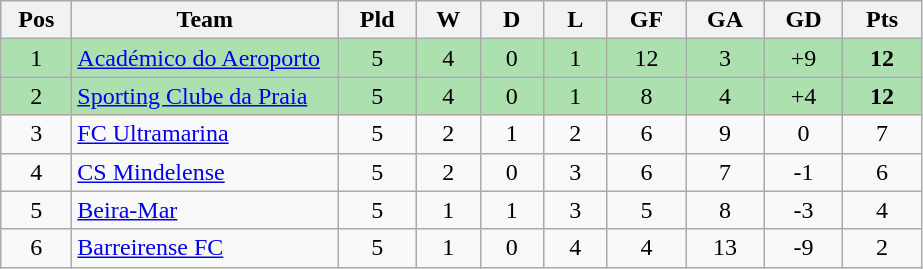<table class="wikitable" style="text-align: center;">
<tr>
<th style="width: 40px;">Pos</th>
<th style="width: 170px;">Team</th>
<th style="width: 45px;">Pld</th>
<th style="width: 35px;">W</th>
<th style="width: 35px;">D</th>
<th style="width: 35px;">L</th>
<th style="width: 45px;">GF</th>
<th style="width: 45px;">GA</th>
<th style="width: 45px;">GD</th>
<th style="width: 45px;">Pts</th>
</tr>
<tr style="background:#ACE1AF;">
<td>1</td>
<td style="text-align: left;"><a href='#'>Académico do Aeroporto</a></td>
<td>5</td>
<td>4</td>
<td>0</td>
<td>1</td>
<td>12</td>
<td>3</td>
<td>+9</td>
<td><strong>12</strong></td>
</tr>
<tr style="background:#ACE1AF;">
<td>2</td>
<td style="text-align: left;"><a href='#'>Sporting Clube da Praia</a></td>
<td>5</td>
<td>4</td>
<td>0</td>
<td>1</td>
<td>8</td>
<td>4</td>
<td>+4</td>
<td><strong>12</strong></td>
</tr>
<tr>
<td>3</td>
<td style="text-align: left;"><a href='#'>FC Ultramarina</a></td>
<td>5</td>
<td>2</td>
<td>1</td>
<td>2</td>
<td>6</td>
<td>9</td>
<td>0</td>
<td>7</td>
</tr>
<tr>
<td>4</td>
<td style="text-align: left;"><a href='#'>CS Mindelense</a></td>
<td>5</td>
<td>2</td>
<td>0</td>
<td>3</td>
<td>6</td>
<td>7</td>
<td>-1</td>
<td>6</td>
</tr>
<tr>
<td>5</td>
<td style="text-align: left;"><a href='#'>Beira-Mar</a></td>
<td>5</td>
<td>1</td>
<td>1</td>
<td>3</td>
<td>5</td>
<td>8</td>
<td>-3</td>
<td>4</td>
</tr>
<tr>
<td>6</td>
<td style="text-align: left;"><a href='#'>Barreirense FC</a></td>
<td>5</td>
<td>1</td>
<td>0</td>
<td>4</td>
<td>4</td>
<td>13</td>
<td>-9</td>
<td>2</td>
</tr>
</table>
